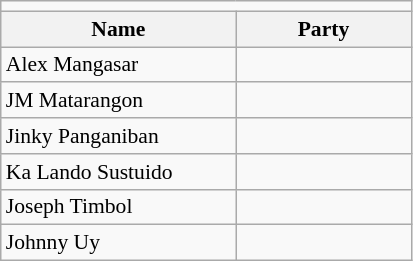<table class=wikitable style="font-size:90%">
<tr>
<td colspan=4 bgcolor=></td>
</tr>
<tr>
<th width=150px>Name</th>
<th colspan=2 width=110px>Party</th>
</tr>
<tr>
<td>Alex Mangasar</td>
<td></td>
</tr>
<tr>
<td>JM Matarangon</td>
<td></td>
</tr>
<tr>
<td>Jinky Panganiban</td>
<td></td>
</tr>
<tr>
<td>Ka Lando Sustuido</td>
<td></td>
</tr>
<tr>
<td>Joseph Timbol</td>
<td></td>
</tr>
<tr>
<td>Johnny Uy</td>
<td></td>
</tr>
</table>
